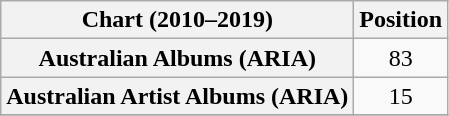<table class="wikitable plainrowheaders" style="text-align:center">
<tr>
<th scope="col">Chart (2010–2019)</th>
<th scope="col">Position</th>
</tr>
<tr>
<th scope="row">Australian Albums (ARIA)</th>
<td>83</td>
</tr>
<tr>
<th scope="row">Australian Artist Albums (ARIA)</th>
<td>15</td>
</tr>
<tr>
</tr>
</table>
